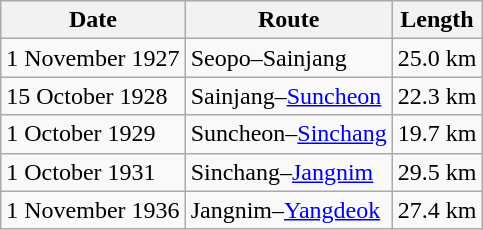<table class="wikitable">
<tr>
<th>Date</th>
<th>Route</th>
<th>Length</th>
</tr>
<tr>
<td>1 November 1927</td>
<td>Seopo–Sainjang</td>
<td>25.0 km</td>
</tr>
<tr>
<td>15 October 1928</td>
<td>Sainjang–<a href='#'>Suncheon</a></td>
<td>22.3 km</td>
</tr>
<tr>
<td>1 October 1929</td>
<td>Suncheon–<a href='#'>Sinchang</a></td>
<td>19.7 km</td>
</tr>
<tr>
<td>1 October 1931</td>
<td>Sinchang–<a href='#'>Jangnim</a></td>
<td>29.5 km</td>
</tr>
<tr>
<td>1 November 1936</td>
<td>Jangnim–<a href='#'>Yangdeok</a></td>
<td>27.4 km</td>
</tr>
</table>
